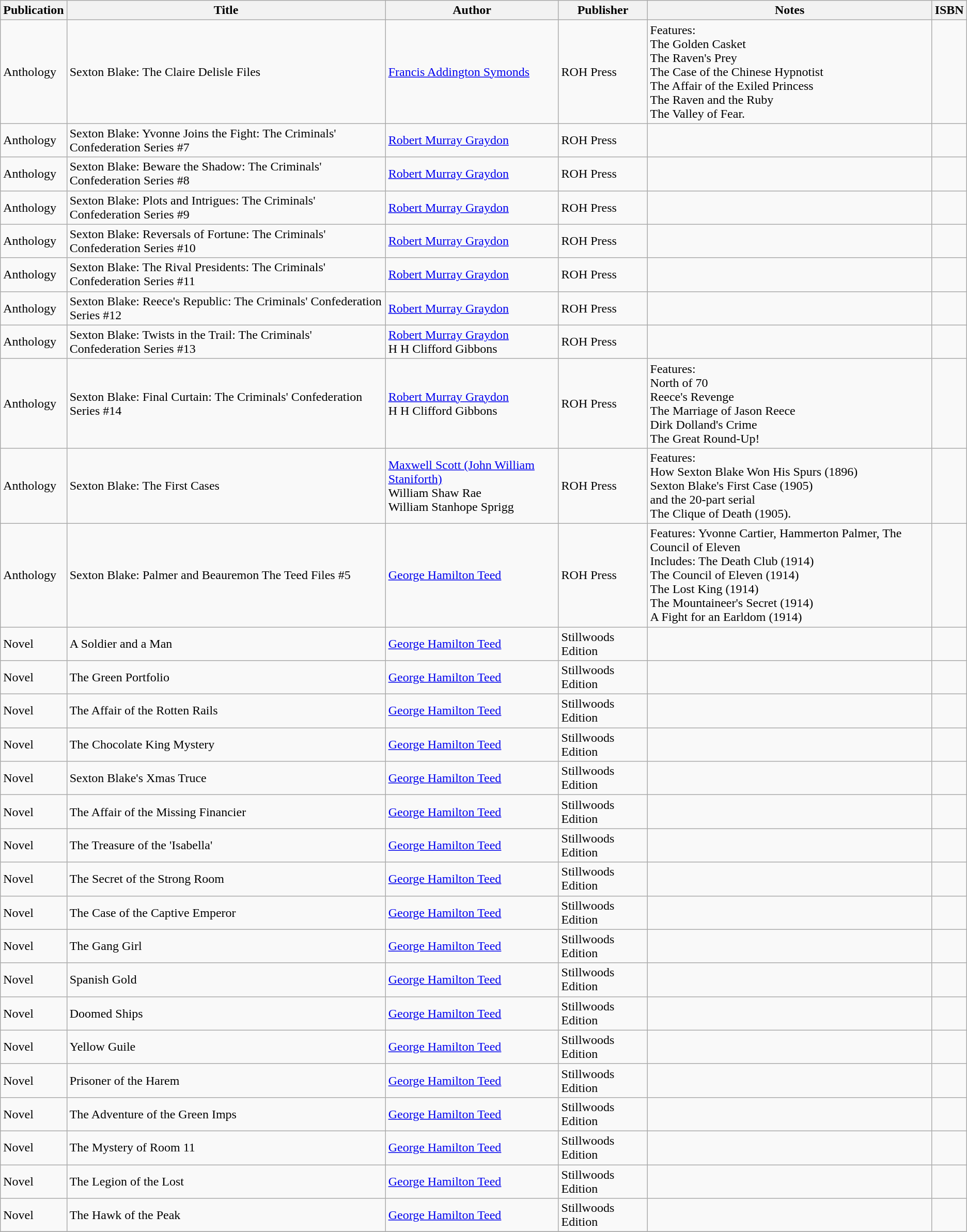<table class="wikitable">
<tr>
<th>Publication</th>
<th>Title</th>
<th>Author</th>
<th>Publisher</th>
<th>Notes</th>
<th>ISBN</th>
</tr>
<tr>
<td>Anthology</td>
<td>Sexton Blake: The Claire Delisle Files</td>
<td><a href='#'>Francis Addington Symonds</a></td>
<td>ROH Press</td>
<td>Features: <br> The Golden Casket <br> The Raven's Prey <br> The Case of the Chinese Hypnotist <br> The Affair of the Exiled Princess <br> The Raven and the Ruby <br> The Valley of Fear.</td>
<td></td>
</tr>
<tr>
<td>Anthology</td>
<td>Sexton Blake: Yvonne Joins the Fight: The Criminals' Confederation Series #7</td>
<td><a href='#'>Robert Murray Graydon</a></td>
<td>ROH Press</td>
<td></td>
<td></td>
</tr>
<tr>
<td>Anthology</td>
<td>Sexton Blake: Beware the Shadow: The Criminals' Confederation Series #8</td>
<td><a href='#'>Robert Murray Graydon</a></td>
<td>ROH Press</td>
<td></td>
<td></td>
</tr>
<tr>
<td>Anthology</td>
<td>Sexton Blake: Plots and Intrigues: The Criminals' Confederation Series #9</td>
<td><a href='#'>Robert Murray Graydon</a></td>
<td>ROH Press</td>
<td></td>
<td></td>
</tr>
<tr>
<td>Anthology</td>
<td>Sexton Blake: Reversals of Fortune: The Criminals' Confederation Series #10</td>
<td><a href='#'>Robert Murray Graydon</a></td>
<td>ROH Press</td>
<td></td>
<td></td>
</tr>
<tr>
<td>Anthology</td>
<td>Sexton Blake: The Rival Presidents: The Criminals' Confederation Series #11</td>
<td><a href='#'>Robert Murray Graydon</a></td>
<td>ROH Press</td>
<td></td>
<td></td>
</tr>
<tr>
<td>Anthology</td>
<td>Sexton Blake: Reece's Republic: The Criminals' Confederation Series #12</td>
<td><a href='#'>Robert Murray Graydon</a></td>
<td>ROH Press</td>
<td></td>
<td></td>
</tr>
<tr>
<td>Anthology</td>
<td>Sexton Blake: Twists in the Trail: The Criminals' Confederation Series #13</td>
<td><a href='#'>Robert Murray Graydon</a> <br> H H Clifford Gibbons</td>
<td>ROH Press</td>
<td></td>
<td></td>
</tr>
<tr>
<td>Anthology</td>
<td>Sexton Blake: Final Curtain: The Criminals' Confederation Series #14</td>
<td><a href='#'>Robert Murray Graydon</a> <br> H H Clifford Gibbons</td>
<td>ROH Press</td>
<td>Features: <br> North of 70<br> Reece's Revenge<br> The Marriage of Jason Reece<br> Dirk Dolland's Crime<br> The Great Round-Up!</td>
<td></td>
</tr>
<tr>
<td>Anthology</td>
<td>Sexton Blake: The First Cases</td>
<td><a href='#'>Maxwell Scott (John William Staniforth)</a> <br> William Shaw Rae <br>William Stanhope Sprigg</td>
<td>ROH Press</td>
<td>Features: <br> How Sexton Blake Won His Spurs (1896) <br> Sexton Blake's First Case (1905)<br> and the 20-part serial <br> The Clique of Death (1905).</td>
<td></td>
</tr>
<tr>
<td>Anthology</td>
<td>Sexton Blake: Palmer and Beauremon The Teed Files #5</td>
<td><a href='#'>George Hamilton Teed</a></td>
<td>ROH Press</td>
<td>Features: Yvonne Cartier, Hammerton Palmer, The Council of Eleven <br> Includes: The Death Club (1914) <br> The Council of Eleven (1914) <br> The Lost King (1914) <br> The Mountaineer's Secret (1914)<br> A Fight for an Earldom (1914)</td>
<td></td>
</tr>
<tr>
<td>Novel</td>
<td>A Soldier and a Man</td>
<td><a href='#'>George Hamilton Teed</a></td>
<td>Stillwoods Edition</td>
<td></td>
<td></td>
</tr>
<tr>
<td>Novel</td>
<td>The Green Portfolio</td>
<td><a href='#'>George Hamilton Teed</a></td>
<td>Stillwoods Edition</td>
<td></td>
<td></td>
</tr>
<tr>
<td>Novel</td>
<td>The Affair of the Rotten Rails</td>
<td><a href='#'>George Hamilton Teed</a></td>
<td>Stillwoods Edition</td>
<td></td>
<td></td>
</tr>
<tr>
<td>Novel</td>
<td>The Chocolate King Mystery</td>
<td><a href='#'>George Hamilton Teed</a></td>
<td>Stillwoods Edition</td>
<td></td>
<td></td>
</tr>
<tr>
<td>Novel</td>
<td>Sexton Blake's Xmas Truce</td>
<td><a href='#'>George Hamilton Teed</a></td>
<td>Stillwoods Edition</td>
<td></td>
<td></td>
</tr>
<tr>
<td>Novel</td>
<td>The Affair of the Missing Financier</td>
<td><a href='#'>George Hamilton Teed</a></td>
<td>Stillwoods Edition</td>
<td></td>
<td></td>
</tr>
<tr>
<td>Novel</td>
<td>The Treasure of the 'Isabella'</td>
<td><a href='#'>George Hamilton Teed</a></td>
<td>Stillwoods Edition</td>
<td></td>
<td></td>
</tr>
<tr>
<td>Novel</td>
<td>The Secret of the Strong Room</td>
<td><a href='#'>George Hamilton Teed</a></td>
<td>Stillwoods Edition</td>
<td></td>
<td></td>
</tr>
<tr>
<td>Novel</td>
<td>The Case of the Captive Emperor</td>
<td><a href='#'>George Hamilton Teed</a></td>
<td>Stillwoods Edition</td>
<td></td>
<td></td>
</tr>
<tr>
<td>Novel</td>
<td>The Gang Girl</td>
<td><a href='#'>George Hamilton Teed</a></td>
<td>Stillwoods Edition</td>
<td></td>
<td></td>
</tr>
<tr>
<td>Novel</td>
<td>Spanish Gold</td>
<td><a href='#'>George Hamilton Teed</a></td>
<td>Stillwoods Edition</td>
<td></td>
<td></td>
</tr>
<tr>
<td>Novel</td>
<td>Doomed Ships</td>
<td><a href='#'>George Hamilton Teed</a></td>
<td>Stillwoods Edition</td>
<td></td>
<td></td>
</tr>
<tr>
<td>Novel</td>
<td>Yellow Guile</td>
<td><a href='#'>George Hamilton Teed</a></td>
<td>Stillwoods Edition</td>
<td></td>
<td></td>
</tr>
<tr>
<td>Novel</td>
<td>Prisoner of the Harem</td>
<td><a href='#'>George Hamilton Teed</a></td>
<td>Stillwoods Edition</td>
<td></td>
<td></td>
</tr>
<tr>
<td>Novel</td>
<td>The Adventure of the Green Imps</td>
<td><a href='#'>George Hamilton Teed</a></td>
<td>Stillwoods Edition</td>
<td></td>
<td></td>
</tr>
<tr>
<td>Novel</td>
<td>The Mystery of Room 11</td>
<td><a href='#'>George Hamilton Teed</a></td>
<td>Stillwoods Edition</td>
<td></td>
<td></td>
</tr>
<tr>
<td>Novel</td>
<td>The Legion of the Lost</td>
<td><a href='#'>George Hamilton Teed</a></td>
<td>Stillwoods Edition</td>
<td></td>
<td></td>
</tr>
<tr>
<td>Novel</td>
<td>The Hawk of the Peak</td>
<td><a href='#'>George Hamilton Teed</a></td>
<td>Stillwoods Edition</td>
<td></td>
<td></td>
</tr>
<tr>
</tr>
</table>
